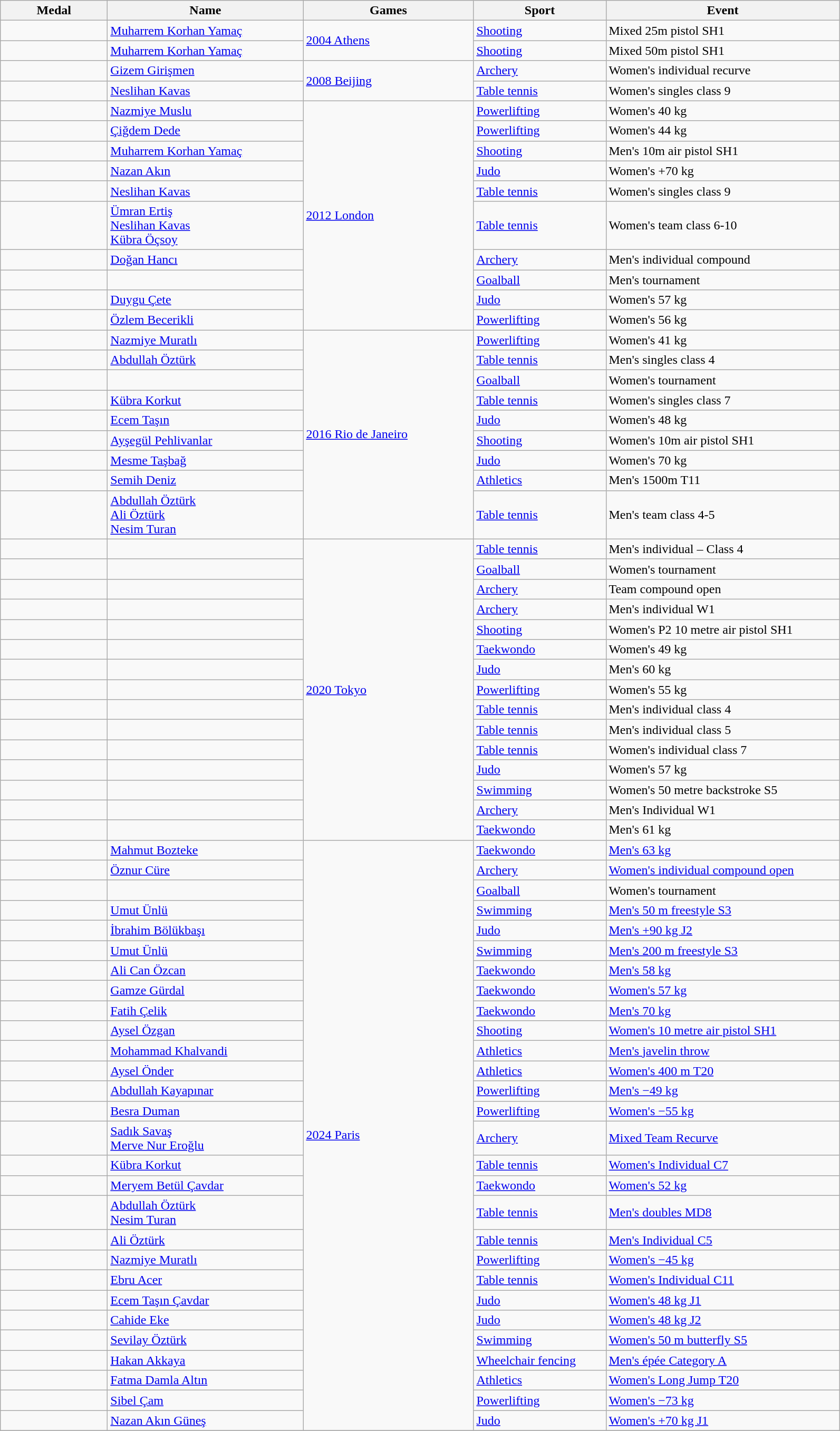<table class="wikitable sortable">
<tr>
<th style="width:8em">Medal</th>
<th style="width:15em">Name</th>
<th style="width:13em">Games</th>
<th style="width:10em">Sport</th>
<th style="width:18em">Event</th>
</tr>
<tr>
<td></td>
<td><a href='#'>Muharrem Korhan Yamaç</a></td>
<td rowspan="2"> <a href='#'>2004 Athens</a></td>
<td> <a href='#'>Shooting</a></td>
<td>Mixed 25m pistol SH1</td>
</tr>
<tr>
<td></td>
<td><a href='#'>Muharrem Korhan Yamaç</a></td>
<td> <a href='#'>Shooting</a></td>
<td>Mixed 50m pistol SH1</td>
</tr>
<tr>
<td></td>
<td><a href='#'>Gizem Girişmen</a></td>
<td rowspan="2"> <a href='#'>2008 Beijing</a></td>
<td> <a href='#'>Archery</a></td>
<td>Women's individual recurve</td>
</tr>
<tr>
<td></td>
<td><a href='#'>Neslihan Kavas</a></td>
<td> <a href='#'>Table tennis</a></td>
<td>Women's singles class 9</td>
</tr>
<tr>
<td></td>
<td><a href='#'>Nazmiye Muslu</a></td>
<td rowspan="10"> <a href='#'>2012 London</a></td>
<td> <a href='#'>Powerlifting</a></td>
<td>Women's 40 kg</td>
</tr>
<tr>
<td></td>
<td><a href='#'>Çiğdem Dede</a></td>
<td> <a href='#'>Powerlifting</a></td>
<td>Women's 44 kg</td>
</tr>
<tr>
<td></td>
<td><a href='#'>Muharrem Korhan Yamaç</a></td>
<td> <a href='#'>Shooting</a></td>
<td>Men's 10m air pistol SH1</td>
</tr>
<tr>
<td></td>
<td><a href='#'>Nazan Akın</a></td>
<td> <a href='#'>Judo</a></td>
<td>Women's +70 kg</td>
</tr>
<tr>
<td></td>
<td><a href='#'>Neslihan Kavas</a></td>
<td>  <a href='#'>Table tennis</a></td>
<td>Women's singles class 9</td>
</tr>
<tr>
<td></td>
<td><a href='#'>Ümran Ertiş</a><br> <a href='#'>Neslihan Kavas</a><br> <a href='#'>Kübra Öçsoy</a></td>
<td> <a href='#'>Table tennis</a></td>
<td>Women's team class 6-10</td>
</tr>
<tr>
<td></td>
<td><a href='#'>Doğan Hancı</a></td>
<td>  <a href='#'>Archery</a></td>
<td>Men's individual compound</td>
</tr>
<tr>
<td></td>
<td><br></td>
<td> <a href='#'>Goalball</a></td>
<td>Men's tournament</td>
</tr>
<tr>
<td></td>
<td><a href='#'>Duygu Çete</a></td>
<td> <a href='#'>Judo</a></td>
<td>Women's 57 kg</td>
</tr>
<tr>
<td></td>
<td><a href='#'>Özlem Becerikli</a></td>
<td>  <a href='#'>Powerlifting</a></td>
<td>Women's 56 kg</td>
</tr>
<tr>
<td></td>
<td><a href='#'>Nazmiye Muratlı</a></td>
<td rowspan="9"> <a href='#'>2016 Rio de Janeiro</a></td>
<td>  <a href='#'>Powerlifting</a></td>
<td>Women's 41 kg</td>
</tr>
<tr>
<td></td>
<td><a href='#'>Abdullah Öztürk</a></td>
<td> <a href='#'>Table tennis</a></td>
<td>Men's singles class 4</td>
</tr>
<tr>
<td></td>
<td><br></td>
<td> <a href='#'>Goalball</a></td>
<td>Women's tournament</td>
</tr>
<tr>
<td></td>
<td><a href='#'>Kübra Korkut</a></td>
<td> <a href='#'>Table tennis</a></td>
<td>Women's singles class 7</td>
</tr>
<tr>
<td></td>
<td><a href='#'>Ecem Taşın</a></td>
<td><a href='#'>Judo</a></td>
<td>Women's 48 kg</td>
</tr>
<tr>
<td></td>
<td><a href='#'>Ayşegül Pehlivanlar</a></td>
<td><a href='#'>Shooting</a></td>
<td>Women's 10m air pistol SH1</td>
</tr>
<tr>
<td></td>
<td><a href='#'>Mesme Taşbağ</a></td>
<td> <a href='#'>Judo</a></td>
<td>Women's 70 kg</td>
</tr>
<tr>
<td></td>
<td><a href='#'>Semih Deniz</a></td>
<td> <a href='#'>Athletics</a></td>
<td>Men's 1500m T11</td>
</tr>
<tr>
<td></td>
<td><a href='#'>Abdullah Öztürk</a><br> <a href='#'>Ali Öztürk</a><br> <a href='#'>Nesim Turan</a></td>
<td> <a href='#'>Table tennis</a></td>
<td>Men's team class 4-5</td>
</tr>
<tr>
<td></td>
<td></td>
<td rowspan="15"> <a href='#'>2020 Tokyo</a></td>
<td> <a href='#'>Table tennis</a></td>
<td>Men's individual – Class 4</td>
</tr>
<tr>
<td></td>
<td><br></td>
<td> <a href='#'>Goalball</a></td>
<td>Women's tournament</td>
</tr>
<tr>
<td></td>
<td><br></td>
<td>  <a href='#'>Archery</a></td>
<td>Team compound open</td>
</tr>
<tr>
<td></td>
<td></td>
<td>  <a href='#'>Archery</a></td>
<td>Men's individual W1</td>
</tr>
<tr>
<td></td>
<td></td>
<td> <a href='#'>Shooting</a></td>
<td>Women's P2 10 metre air pistol SH1</td>
</tr>
<tr>
<td></td>
<td></td>
<td>  <a href='#'>Taekwondo</a></td>
<td>Women's 49 kg</td>
</tr>
<tr>
<td></td>
<td></td>
<td> <a href='#'>Judo</a></td>
<td>Men's 60 kg</td>
</tr>
<tr>
<td></td>
<td></td>
<td> <a href='#'>Powerlifting</a></td>
<td>Women's 55 kg</td>
</tr>
<tr>
<td></td>
<td></td>
<td><a href='#'>Table tennis</a></td>
<td>Men's individual class 4</td>
</tr>
<tr>
<td></td>
<td></td>
<td> <a href='#'>Table tennis</a></td>
<td>Men's individual class 5</td>
</tr>
<tr>
<td></td>
<td></td>
<td><a href='#'>Table tennis</a></td>
<td>Women's individual class 7</td>
</tr>
<tr>
<td></td>
<td></td>
<td><a href='#'>Judo</a></td>
<td>Women's 57 kg</td>
</tr>
<tr>
<td></td>
<td></td>
<td><a href='#'>Swimming</a></td>
<td>Women's 50 metre backstroke S5</td>
</tr>
<tr>
<td></td>
<td></td>
<td> <a href='#'>Archery</a></td>
<td>Men's Individual W1</td>
</tr>
<tr>
<td></td>
<td></td>
<td><a href='#'>Taekwondo</a></td>
<td>Men's 61 kg</td>
</tr>
<tr>
<td></td>
<td><a href='#'>Mahmut Bozteke</a></td>
<td rowspan="28"> <a href='#'>2024 Paris</a></td>
<td> <a href='#'>Taekwondo</a></td>
<td><a href='#'>Men's 63 kg</a></td>
</tr>
<tr>
<td></td>
<td><a href='#'>Öznur Cüre</a></td>
<td> <a href='#'>Archery</a></td>
<td><a href='#'>Women's individual compound open</a></td>
</tr>
<tr>
<td></td>
<td><br></td>
<td> <a href='#'>Goalball</a></td>
<td>Women's tournament</td>
</tr>
<tr>
<td></td>
<td><a href='#'>Umut Ünlü</a></td>
<td> <a href='#'>Swimming</a></td>
<td><a href='#'>Men's 50 m freestyle S3</a></td>
</tr>
<tr>
<td></td>
<td><a href='#'>İbrahim Bölükbaşı</a></td>
<td><a href='#'>Judo</a></td>
<td><a href='#'>Men's +90 kg J2</a></td>
</tr>
<tr>
<td></td>
<td><a href='#'>Umut Ünlü</a></td>
<td> <a href='#'>Swimming</a></td>
<td><a href='#'>Men's 200 m freestyle S3</a></td>
</tr>
<tr>
<td></td>
<td><a href='#'>Ali Can Özcan</a></td>
<td><a href='#'>Taekwondo</a></td>
<td><a href='#'>Men's 58 kg</a></td>
</tr>
<tr>
<td></td>
<td><a href='#'>Gamze Gürdal</a></td>
<td> <a href='#'>Taekwondo</a></td>
<td><a href='#'>Women's 57 kg</a></td>
</tr>
<tr>
<td></td>
<td><a href='#'>Fatih Çelik</a></td>
<td> <a href='#'>Taekwondo</a></td>
<td><a href='#'>Men's 70 kg</a></td>
</tr>
<tr>
<td></td>
<td><a href='#'>Aysel Özgan</a></td>
<td> <a href='#'>Shooting</a></td>
<td><a href='#'>Women's 10 metre air pistol SH1</a></td>
</tr>
<tr>
<td></td>
<td><a href='#'>Mohammad Khalvandi</a></td>
<td> <a href='#'>Athletics</a></td>
<td><a href='#'>Men's javelin throw</a></td>
</tr>
<tr>
<td></td>
<td><a href='#'>Aysel Önder</a></td>
<td> <a href='#'>Athletics</a></td>
<td><a href='#'>Women's 400 m T20</a></td>
</tr>
<tr>
<td></td>
<td><a href='#'>Abdullah Kayapınar</a></td>
<td> <a href='#'>Powerlifting</a></td>
<td><a href='#'>Men's −49 kg</a></td>
</tr>
<tr>
<td></td>
<td><a href='#'>Besra Duman</a></td>
<td> <a href='#'>Powerlifting</a></td>
<td><a href='#'>Women's −55 kg</a></td>
</tr>
<tr>
<td></td>
<td><a href='#'>Sadık Savaş</a><br><a href='#'>Merve Nur Eroğlu</a></td>
<td> <a href='#'>Archery</a></td>
<td><a href='#'>Mixed Team Recurve</a></td>
</tr>
<tr>
<td></td>
<td><a href='#'>Kübra Korkut</a></td>
<td> <a href='#'>Table tennis</a></td>
<td><a href='#'>Women's Individual C7</a></td>
</tr>
<tr>
<td></td>
<td><a href='#'>Meryem Betül Çavdar</a></td>
<td> <a href='#'>Taekwondo</a></td>
<td><a href='#'>Women's 52 kg</a></td>
</tr>
<tr>
<td></td>
<td><a href='#'>Abdullah Öztürk</a><br><a href='#'>Nesim Turan</a></td>
<td> <a href='#'>Table tennis</a></td>
<td><a href='#'>Men's doubles MD8</a></td>
</tr>
<tr>
<td></td>
<td><a href='#'>Ali Öztürk</a></td>
<td>  <a href='#'>Table tennis</a></td>
<td><a href='#'>Men's Individual C5</a></td>
</tr>
<tr>
<td></td>
<td><a href='#'>Nazmiye Muratlı</a></td>
<td> <a href='#'>Powerlifting</a></td>
<td><a href='#'>Women's −45 kg</a></td>
</tr>
<tr>
<td></td>
<td><a href='#'>Ebru Acer</a></td>
<td> <a href='#'>Table tennis</a></td>
<td><a href='#'>Women's Individual C11</a></td>
</tr>
<tr>
<td></td>
<td><a href='#'>Ecem Taşın Çavdar</a></td>
<td><a href='#'>Judo</a></td>
<td><a href='#'>Women's 48 kg J1</a></td>
</tr>
<tr>
<td></td>
<td><a href='#'>Cahide Eke</a></td>
<td><a href='#'>Judo</a></td>
<td><a href='#'>Women's 48 kg J2</a></td>
</tr>
<tr>
<td></td>
<td><a href='#'>Sevilay Öztürk</a></td>
<td><a href='#'>Swimming</a></td>
<td><a href='#'>Women's 50 m butterfly S5</a></td>
</tr>
<tr>
<td></td>
<td><a href='#'>Hakan Akkaya</a></td>
<td> <a href='#'>Wheelchair fencing</a></td>
<td><a href='#'>Men's épée Category A</a></td>
</tr>
<tr>
<td></td>
<td><a href='#'>Fatma Damla Altın</a></td>
<td> <a href='#'>Athletics</a></td>
<td><a href='#'>Women's Long Jump T20</a></td>
</tr>
<tr>
<td></td>
<td><a href='#'>Sibel Çam</a></td>
<td> <a href='#'>Powerlifting</a></td>
<td><a href='#'>Women's −73 kg</a></td>
</tr>
<tr>
<td></td>
<td><a href='#'>Nazan Akın Güneş</a></td>
<td><a href='#'>Judo</a></td>
<td><a href='#'>Women's +70 kg J1</a></td>
</tr>
<tr>
</tr>
</table>
